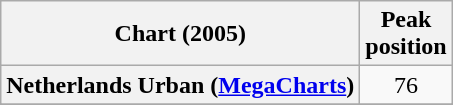<table class="wikitable sortable plainrowheaders" style="text-align:center">
<tr>
<th scope="col">Chart (2005)</th>
<th scope="col">Peak<br>position</th>
</tr>
<tr>
<th scope="row">Netherlands Urban (<a href='#'>MegaCharts</a>)</th>
<td align="center">76</td>
</tr>
<tr>
</tr>
<tr>
</tr>
<tr>
</tr>
</table>
